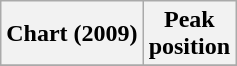<table class="wikitable plainrowheaders">
<tr>
<th>Chart (2009)</th>
<th>Peak<br>position</th>
</tr>
<tr>
</tr>
</table>
